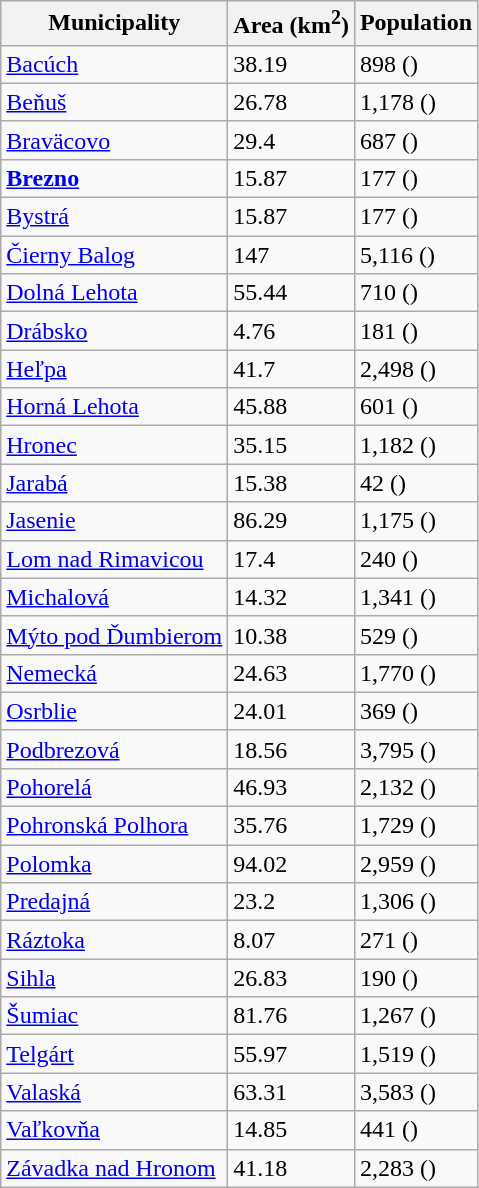<table class="wikitable sortable">
<tr>
<th>Municipality</th>
<th>Area (km<sup>2</sup>)</th>
<th>Population</th>
</tr>
<tr>
<td><a href='#'>Bacúch</a></td>
<td>38.19</td>
<td>898 ()</td>
</tr>
<tr>
<td><a href='#'>Beňuš</a></td>
<td>26.78</td>
<td>1,178 ()</td>
</tr>
<tr>
<td><a href='#'>Braväcovo</a></td>
<td>29.4</td>
<td>687 ()</td>
</tr>
<tr>
<td><strong><a href='#'>Brezno</a></strong></td>
<td>15.87</td>
<td>177 ()</td>
</tr>
<tr>
<td><a href='#'>Bystrá</a></td>
<td>15.87</td>
<td>177 ()</td>
</tr>
<tr>
<td><a href='#'>Čierny Balog</a></td>
<td>147</td>
<td>5,116 ()</td>
</tr>
<tr>
<td><a href='#'>Dolná Lehota</a></td>
<td>55.44</td>
<td>710 ()</td>
</tr>
<tr>
<td><a href='#'>Drábsko</a></td>
<td>4.76</td>
<td>181 ()</td>
</tr>
<tr>
<td><a href='#'>Heľpa</a></td>
<td>41.7</td>
<td>2,498 ()</td>
</tr>
<tr>
<td><a href='#'>Horná Lehota</a></td>
<td>45.88</td>
<td>601 ()</td>
</tr>
<tr>
<td><a href='#'>Hronec</a></td>
<td>35.15</td>
<td>1,182 ()</td>
</tr>
<tr>
<td><a href='#'>Jarabá</a></td>
<td>15.38</td>
<td>42 ()</td>
</tr>
<tr>
<td><a href='#'>Jasenie</a></td>
<td>86.29</td>
<td>1,175 ()</td>
</tr>
<tr>
<td><a href='#'>Lom nad Rimavicou</a></td>
<td>17.4</td>
<td>240 ()</td>
</tr>
<tr>
<td><a href='#'>Michalová</a></td>
<td>14.32</td>
<td>1,341 ()</td>
</tr>
<tr>
<td><a href='#'>Mýto pod Ďumbierom</a></td>
<td>10.38</td>
<td>529 ()</td>
</tr>
<tr>
<td><a href='#'>Nemecká</a></td>
<td>24.63</td>
<td>1,770 ()</td>
</tr>
<tr>
<td><a href='#'>Osrblie</a></td>
<td>24.01</td>
<td>369 ()</td>
</tr>
<tr>
<td><a href='#'>Podbrezová</a></td>
<td>18.56</td>
<td>3,795 ()</td>
</tr>
<tr>
<td><a href='#'>Pohorelá</a></td>
<td>46.93</td>
<td>2,132 ()</td>
</tr>
<tr>
<td><a href='#'>Pohronská Polhora</a></td>
<td>35.76</td>
<td>1,729 ()</td>
</tr>
<tr>
<td><a href='#'>Polomka</a></td>
<td>94.02</td>
<td>2,959 ()</td>
</tr>
<tr>
<td><a href='#'>Predajná</a></td>
<td>23.2</td>
<td>1,306 ()</td>
</tr>
<tr>
<td><a href='#'>Ráztoka</a></td>
<td>8.07</td>
<td>271 ()</td>
</tr>
<tr>
<td><a href='#'>Sihla</a></td>
<td>26.83</td>
<td>190 ()</td>
</tr>
<tr>
<td><a href='#'>Šumiac</a></td>
<td>81.76</td>
<td>1,267 ()</td>
</tr>
<tr>
<td><a href='#'>Telgárt</a></td>
<td>55.97</td>
<td>1,519 ()</td>
</tr>
<tr>
<td><a href='#'>Valaská</a></td>
<td>63.31</td>
<td>3,583 ()</td>
</tr>
<tr>
<td><a href='#'>Vaľkovňa</a></td>
<td>14.85</td>
<td>441 ()</td>
</tr>
<tr>
<td><a href='#'>Závadka nad Hronom</a></td>
<td>41.18</td>
<td>2,283 ()</td>
</tr>
</table>
